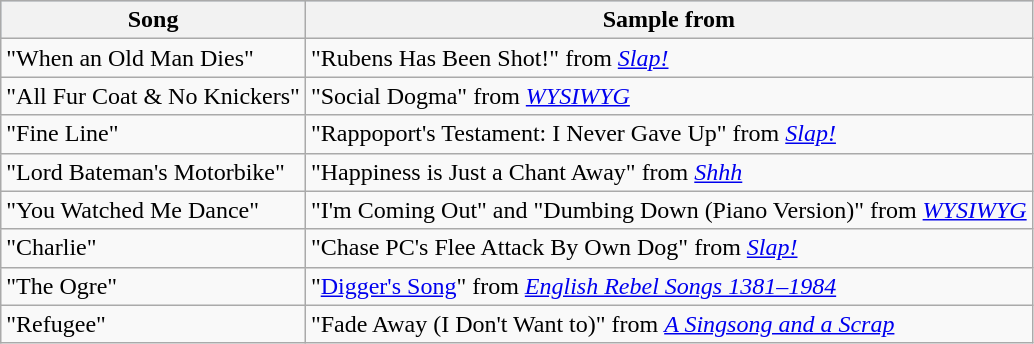<table class="wikitable">
<tr style="background:#b0c4de; text-align:center;">
<th>Song</th>
<th>Sample from</th>
</tr>
<tr>
<td>"When an Old Man Dies"</td>
<td>"Rubens Has Been Shot!" from <em><a href='#'>Slap!</a></em></td>
</tr>
<tr>
<td>"All Fur Coat & No Knickers"</td>
<td>"Social Dogma" from <em><a href='#'>WYSIWYG</a></em></td>
</tr>
<tr>
<td>"Fine Line"</td>
<td>"Rappoport's Testament: I Never Gave Up" from <em><a href='#'>Slap!</a></em></td>
</tr>
<tr>
<td>"Lord Bateman's Motorbike"</td>
<td>"Happiness is Just a Chant Away" from <em><a href='#'>Shhh</a></em></td>
</tr>
<tr>
<td>"You Watched Me Dance"</td>
<td>"I'm Coming Out" and "Dumbing Down (Piano Version)" from <em><a href='#'>WYSIWYG</a></em></td>
</tr>
<tr>
<td>"Charlie"</td>
<td>"Chase PC's Flee Attack By Own Dog" from <em><a href='#'>Slap!</a></em></td>
</tr>
<tr>
<td>"The Ogre"</td>
<td>"<a href='#'>Digger's Song</a>" from <em><a href='#'>English Rebel Songs 1381–1984</a></em></td>
</tr>
<tr>
<td>"Refugee"</td>
<td>"Fade Away (I Don't Want to)" from <em><a href='#'>A Singsong and a Scrap</a></em></td>
</tr>
</table>
